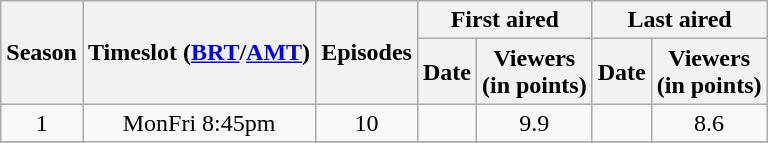<table class="wikitable" style="text-align: center">
<tr>
<th scope="col" rowspan="2">Season</th>
<th scope="col" rowspan="2">Timeslot (<a href='#'>BRT</a>/<a href='#'>AMT</a>)</th>
<th scope="col" rowspan="2" colspan="1">Episodes</th>
<th scope="col" colspan="2">First aired</th>
<th scope="col" colspan="2">Last aired</th>
</tr>
<tr>
<th scope="col">Date</th>
<th scope="col">Viewers<br>(in points)</th>
<th scope="col">Date</th>
<th scope="col">Viewers<br>(in points)</th>
</tr>
<tr>
<td rowspan="1">1</td>
<td rowspan="2">MonFri 8:45pm</td>
<td rowspan="1">10</td>
<td></td>
<td rowspan="1">9.9</td>
<td></td>
<td rowspan="1">8.6</td>
</tr>
<tr>
</tr>
</table>
